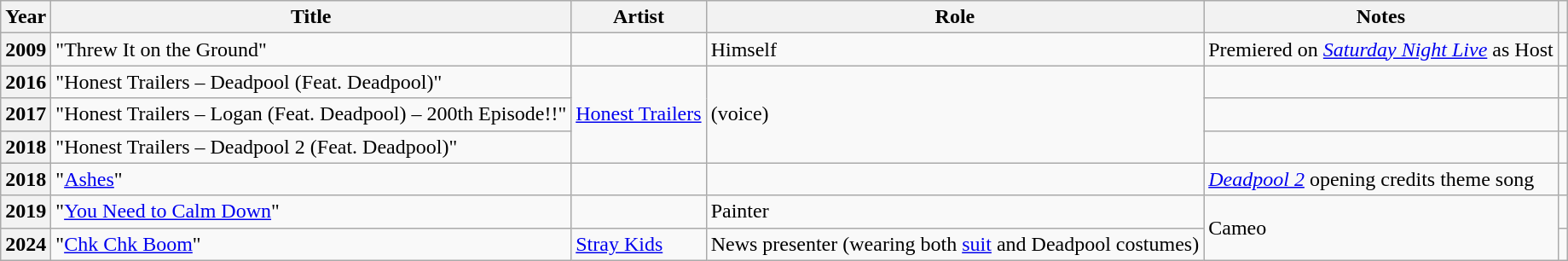<table class="wikitable plainrowheaders sortable">
<tr>
<th scope="col">Year</th>
<th scope="col">Title</th>
<th scope="col">Artist</th>
<th scope="col">Role</th>
<th scope="col" class="unsortable">Notes</th>
<th scope="col" class="unsortable"></th>
</tr>
<tr>
<th scope=row>2009</th>
<td>"Threw It on the Ground"</td>
<td></td>
<td>Himself</td>
<td>Premiered on <em><a href='#'>Saturday Night Live</a></em> as Host</td>
<td style="text-align:center"></td>
</tr>
<tr>
<th scope=row>2016</th>
<td>"Honest Trailers – Deadpool (Feat. Deadpool)"</td>
<td rowspan="3"><a href='#'>Honest Trailers</a></td>
<td rowspan="3"> (voice)</td>
<td></td>
<td style="text-align:center"></td>
</tr>
<tr>
<th scope=row>2017</th>
<td>"Honest Trailers – Logan (Feat. Deadpool) – 200th Episode!!"</td>
<td></td>
<td style="text-align:center"></td>
</tr>
<tr>
<th scope=row>2018</th>
<td>"Honest Trailers – Deadpool 2 (Feat. Deadpool)"</td>
<td></td>
<td style="text-align:center"></td>
</tr>
<tr>
<th scope=row>2018</th>
<td>"<a href='#'>Ashes</a>"</td>
<td></td>
<td></td>
<td><em><a href='#'>Deadpool 2</a></em> opening credits theme song</td>
<td style="text-align:center"></td>
</tr>
<tr>
<th scope=row>2019</th>
<td>"<a href='#'>You Need to Calm Down</a>"</td>
<td></td>
<td>Painter</td>
<td rowspan="2">Cameo</td>
<td style="text-align:center"></td>
</tr>
<tr>
<th scope=row>2024</th>
<td>"<a href='#'>Chk Chk Boom</a>"</td>
<td><a href='#'>Stray Kids</a></td>
<td>News presenter (wearing both <a href='#'>suit</a> and Deadpool costumes)</td>
<td style="text-align:center"></td>
</tr>
</table>
